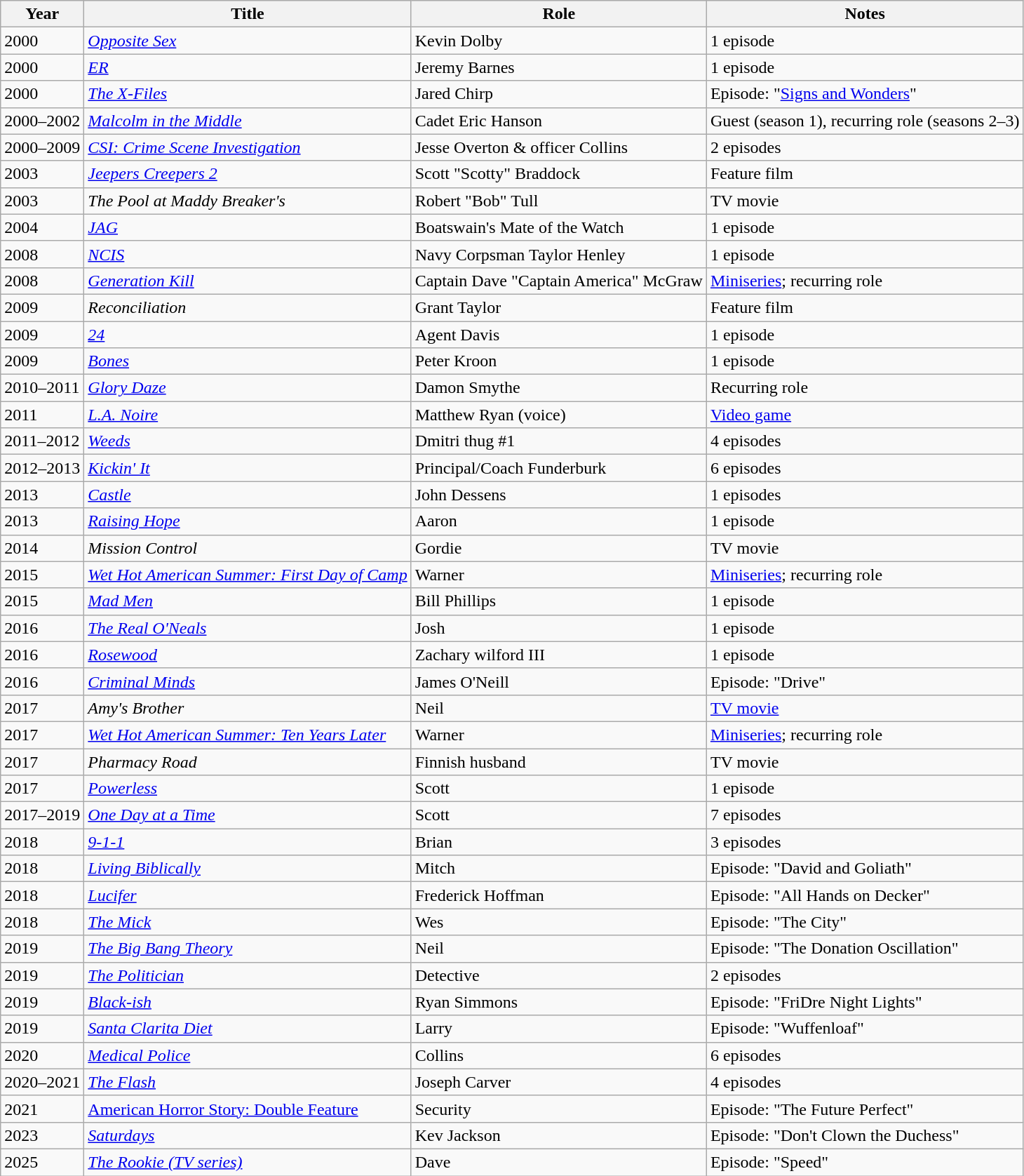<table class="wikitable sortable" border="1" rowspan="2">
<tr>
<th>Year</th>
<th>Title</th>
<th>Role</th>
<th>Notes</th>
</tr>
<tr>
<td>2000</td>
<td><em><a href='#'>Opposite Sex</a></em></td>
<td>Kevin Dolby</td>
<td>1 episode</td>
</tr>
<tr>
<td>2000</td>
<td><em><a href='#'>ER</a></em></td>
<td>Jeremy Barnes</td>
<td>1 episode</td>
</tr>
<tr>
<td>2000</td>
<td><em><a href='#'>The X-Files</a></em></td>
<td>Jared Chirp</td>
<td>Episode: "<a href='#'>Signs and Wonders</a>"</td>
</tr>
<tr>
<td>2000–2002</td>
<td><em><a href='#'>Malcolm in the Middle</a></em></td>
<td>Cadet Eric Hanson</td>
<td>Guest (season 1), recurring role (seasons 2–3)</td>
</tr>
<tr>
<td>2000–2009</td>
<td><em><a href='#'>CSI: Crime Scene Investigation</a></em></td>
<td>Jesse Overton & officer Collins</td>
<td>2 episodes</td>
</tr>
<tr>
<td>2003</td>
<td><em><a href='#'>Jeepers Creepers 2</a></em></td>
<td>Scott "Scotty" Braddock</td>
<td>Feature film</td>
</tr>
<tr>
<td>2003</td>
<td><em>The Pool at Maddy Breaker's</em></td>
<td>Robert "Bob" Tull</td>
<td>TV movie</td>
</tr>
<tr>
<td>2004</td>
<td><em><a href='#'>JAG</a></em></td>
<td>Boatswain's Mate of the Watch</td>
<td>1 episode</td>
</tr>
<tr>
<td>2008</td>
<td><em><a href='#'>NCIS</a></em></td>
<td>Navy Corpsman Taylor Henley</td>
<td>1 episode</td>
</tr>
<tr>
<td>2008</td>
<td><em><a href='#'>Generation Kill</a></em></td>
<td>Captain Dave "Captain America" McGraw</td>
<td><a href='#'>Miniseries</a>; recurring role</td>
</tr>
<tr>
<td>2009</td>
<td><em>Reconciliation</em></td>
<td>Grant Taylor</td>
<td>Feature film</td>
</tr>
<tr>
<td>2009</td>
<td><em><a href='#'>24</a></em></td>
<td>Agent Davis</td>
<td>1 episode</td>
</tr>
<tr>
<td>2009</td>
<td><em><a href='#'>Bones</a></em></td>
<td>Peter Kroon</td>
<td>1 episode</td>
</tr>
<tr>
<td>2010–2011</td>
<td><em><a href='#'>Glory Daze</a></em></td>
<td>Damon Smythe</td>
<td>Recurring role</td>
</tr>
<tr>
<td>2011</td>
<td><em><a href='#'>L.A. Noire</a></em></td>
<td>Matthew Ryan (voice)</td>
<td><a href='#'>Video game</a></td>
</tr>
<tr>
<td>2011–2012</td>
<td><em><a href='#'>Weeds</a></em></td>
<td>Dmitri thug #1</td>
<td>4 episodes</td>
</tr>
<tr>
<td>2012–2013</td>
<td><em><a href='#'>Kickin' It</a></em></td>
<td>Principal/Coach Funderburk</td>
<td>6 episodes</td>
</tr>
<tr>
<td>2013</td>
<td><em><a href='#'>Castle</a></em></td>
<td>John Dessens</td>
<td>1 episodes</td>
</tr>
<tr>
<td>2013</td>
<td><em><a href='#'>Raising Hope</a></em></td>
<td>Aaron</td>
<td>1 episode</td>
</tr>
<tr>
<td>2014</td>
<td><em>Mission Control</em></td>
<td>Gordie</td>
<td>TV movie</td>
</tr>
<tr>
<td>2015</td>
<td><em><a href='#'>Wet Hot American Summer: First Day of Camp</a></em></td>
<td>Warner</td>
<td><a href='#'>Miniseries</a>; recurring role</td>
</tr>
<tr>
<td>2015</td>
<td><em><a href='#'>Mad Men</a></em></td>
<td>Bill Phillips</td>
<td>1 episode</td>
</tr>
<tr>
<td>2016</td>
<td><em><a href='#'>The Real O'Neals</a></em></td>
<td>Josh</td>
<td>1 episode</td>
</tr>
<tr>
<td>2016</td>
<td><em><a href='#'>Rosewood</a></em></td>
<td>Zachary wilford III</td>
<td>1 episode</td>
</tr>
<tr>
<td>2016</td>
<td><em><a href='#'>Criminal Minds</a></em></td>
<td>James O'Neill</td>
<td>Episode: "Drive"</td>
</tr>
<tr>
<td>2017</td>
<td><em>Amy's Brother</em></td>
<td>Neil</td>
<td><a href='#'>TV movie</a></td>
</tr>
<tr>
<td>2017</td>
<td><em><a href='#'>Wet Hot American Summer: Ten Years Later</a></em></td>
<td>Warner</td>
<td><a href='#'>Miniseries</a>; recurring role</td>
</tr>
<tr>
<td>2017</td>
<td><em>Pharmacy Road</em></td>
<td>Finnish husband</td>
<td>TV movie</td>
</tr>
<tr>
<td>2017</td>
<td><em><a href='#'>Powerless</a></em></td>
<td>Scott</td>
<td>1 episode</td>
</tr>
<tr>
<td>2017–2019</td>
<td><em><a href='#'>One Day at a Time</a></em></td>
<td>Scott</td>
<td>7 episodes</td>
</tr>
<tr>
<td>2018</td>
<td><em><a href='#'>9-1-1</a></em></td>
<td>Brian</td>
<td>3 episodes</td>
</tr>
<tr>
<td>2018</td>
<td><em><a href='#'>Living Biblically</a></em></td>
<td>Mitch</td>
<td>Episode: "David and Goliath"</td>
</tr>
<tr>
<td>2018</td>
<td><em><a href='#'>Lucifer</a></em></td>
<td>Frederick Hoffman</td>
<td>Episode: "All Hands on Decker"</td>
</tr>
<tr>
<td>2018</td>
<td><em><a href='#'>The Mick</a></em></td>
<td>Wes</td>
<td>Episode: "The City"</td>
</tr>
<tr>
<td>2019</td>
<td><em><a href='#'>The Big Bang Theory</a></em></td>
<td>Neil</td>
<td>Episode: "The Donation Oscillation"</td>
</tr>
<tr>
<td>2019</td>
<td><em><a href='#'>The Politician</a></em></td>
<td>Detective</td>
<td>2 episodes</td>
</tr>
<tr>
<td>2019</td>
<td><em><a href='#'>Black-ish</a></em></td>
<td>Ryan Simmons</td>
<td>Episode: "FriDre Night Lights"</td>
</tr>
<tr>
<td>2019</td>
<td><em><a href='#'>Santa Clarita Diet</a></em></td>
<td>Larry</td>
<td>Episode: "Wuffenloaf"</td>
</tr>
<tr>
<td>2020</td>
<td><em><a href='#'>Medical Police</a></em></td>
<td>Collins</td>
<td>6 episodes</td>
</tr>
<tr>
<td>2020–2021</td>
<td><em><a href='#'>The Flash</a></em></td>
<td>Joseph Carver</td>
<td>4 episodes</td>
</tr>
<tr>
<td>2021</td>
<td><a href='#'>American Horror Story: Double Feature</a></td>
<td>Security</td>
<td>Episode: "The Future Perfect"</td>
</tr>
<tr>
<td>2023</td>
<td><em><a href='#'>Saturdays</a></em></td>
<td>Kev Jackson</td>
<td>Episode: "Don't Clown the Duchess"</td>
</tr>
<tr>
<td>2025</td>
<td><em><a href='#'>The Rookie (TV series)</a></em></td>
<td>Dave</td>
<td>Episode: "Speed"</td>
</tr>
</table>
